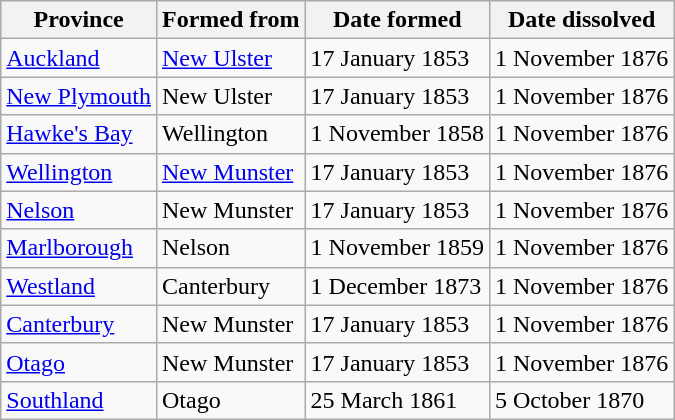<table class="sortable wikitable">
<tr>
<th>Province</th>
<th>Formed from</th>
<th>Date formed</th>
<th>Date dissolved</th>
</tr>
<tr>
<td><a href='#'>Auckland</a></td>
<td><a href='#'>New Ulster</a></td>
<td>17 January 1853</td>
<td>1 November 1876</td>
</tr>
<tr>
<td><a href='#'>New Plymouth</a> </td>
<td>New Ulster</td>
<td>17 January 1853</td>
<td>1 November 1876</td>
</tr>
<tr>
<td><a href='#'>Hawke's Bay</a></td>
<td>Wellington</td>
<td>1 November 1858</td>
<td>1 November 1876</td>
</tr>
<tr>
<td><a href='#'>Wellington</a></td>
<td><a href='#'>New Munster</a></td>
<td>17 January 1853</td>
<td>1 November 1876</td>
</tr>
<tr>
<td><a href='#'>Nelson</a></td>
<td>New Munster</td>
<td>17 January 1853</td>
<td>1 November 1876</td>
</tr>
<tr>
<td><a href='#'>Marlborough</a></td>
<td>Nelson</td>
<td>1 November 1859</td>
<td>1 November 1876</td>
</tr>
<tr>
<td><a href='#'>Westland</a></td>
<td>Canterbury</td>
<td>1 December 1873</td>
<td>1 November 1876</td>
</tr>
<tr>
<td><a href='#'>Canterbury</a></td>
<td>New Munster</td>
<td>17 January 1853</td>
<td>1 November 1876</td>
</tr>
<tr>
<td><a href='#'>Otago</a></td>
<td>New Munster</td>
<td>17 January 1853</td>
<td>1 November 1876</td>
</tr>
<tr>
<td><a href='#'>Southland</a></td>
<td>Otago</td>
<td>25 March 1861</td>
<td>5 October 1870</td>
</tr>
</table>
